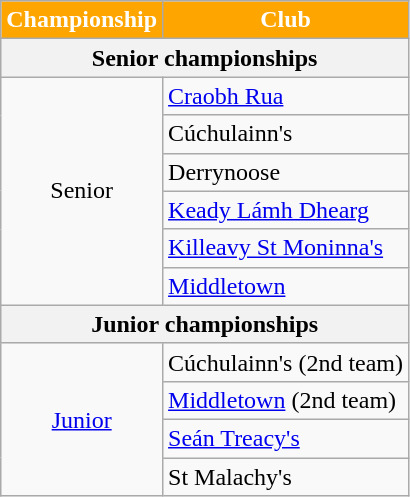<table class="wikitable sortable" style="text-align:center;">
<tr>
<th style="background:orange;color:white">Championship</th>
<th style="background:orange;color:white">Club</th>
</tr>
<tr>
<th colspan="2">Senior championships</th>
</tr>
<tr>
<td rowspan="6">Senior</td>
<td style="text-align:left"> <a href='#'>Craobh Rua</a></td>
</tr>
<tr>
<td style="text-align:left"> Cúchulainn's</td>
</tr>
<tr>
<td style="text-align:left"> Derrynoose</td>
</tr>
<tr>
<td style="text-align:left"> <a href='#'>Keady Lámh Dhearg</a></td>
</tr>
<tr>
<td style="text-align:left"><a href='#'>Killeavy St Moninna's</a></td>
</tr>
<tr>
<td style="text-align:left"> <a href='#'>Middletown</a></td>
</tr>
<tr>
<th colspan="2">Junior championships</th>
</tr>
<tr>
<td rowspan="4"><a href='#'>Junior</a></td>
<td style="text-align:left"> Cúchulainn's (2nd team)</td>
</tr>
<tr>
<td style="text-align:left"> <a href='#'>Middletown</a> (2nd team)</td>
</tr>
<tr>
<td style="text-align:left"> <a href='#'>Seán Treacy's</a></td>
</tr>
<tr>
<td style="text-align:left"> St Malachy's</td>
</tr>
</table>
